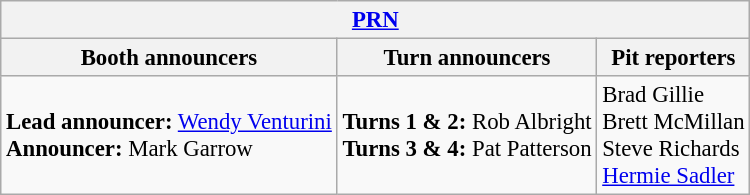<table class="wikitable" style="font-size: 95%;">
<tr>
<th colspan="3"><a href='#'>PRN</a></th>
</tr>
<tr>
<th>Booth announcers</th>
<th>Turn announcers</th>
<th>Pit reporters</th>
</tr>
<tr>
<td><strong>Lead announcer:</strong> <a href='#'>Wendy Venturini</a><br><strong>Announcer:</strong> Mark Garrow</td>
<td><strong>Turns 1 & 2:</strong> Rob Albright<br><strong>Turns 3 & 4:</strong> Pat Patterson</td>
<td>Brad Gillie<br>Brett McMillan<br>Steve Richards<br><a href='#'>Hermie Sadler</a></td>
</tr>
</table>
